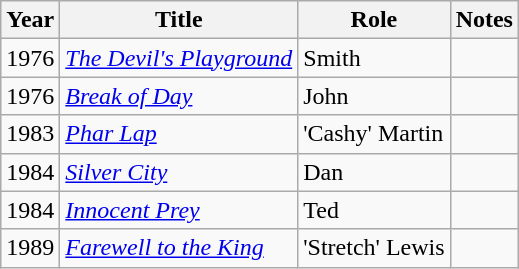<table class=wikitable>
<tr>
<th>Year</th>
<th>Title</th>
<th>Role</th>
<th>Notes</th>
</tr>
<tr>
<td>1976</td>
<td><em><a href='#'>The Devil's Playground</a></em></td>
<td>Smith</td>
<td></td>
</tr>
<tr>
<td>1976</td>
<td><em><a href='#'>Break of Day</a></em></td>
<td>John</td>
<td></td>
</tr>
<tr>
<td>1983</td>
<td><em><a href='#'>Phar Lap</a></em></td>
<td>'Cashy' Martin</td>
<td></td>
</tr>
<tr>
<td>1984</td>
<td><em><a href='#'>Silver City</a></em></td>
<td>Dan</td>
<td></td>
</tr>
<tr>
<td>1984</td>
<td><em><a href='#'>Innocent Prey</a></em></td>
<td>Ted</td>
<td></td>
</tr>
<tr>
<td>1989</td>
<td><em><a href='#'>Farewell to the King</a></em></td>
<td>'Stretch' Lewis</td>
<td></td>
</tr>
</table>
